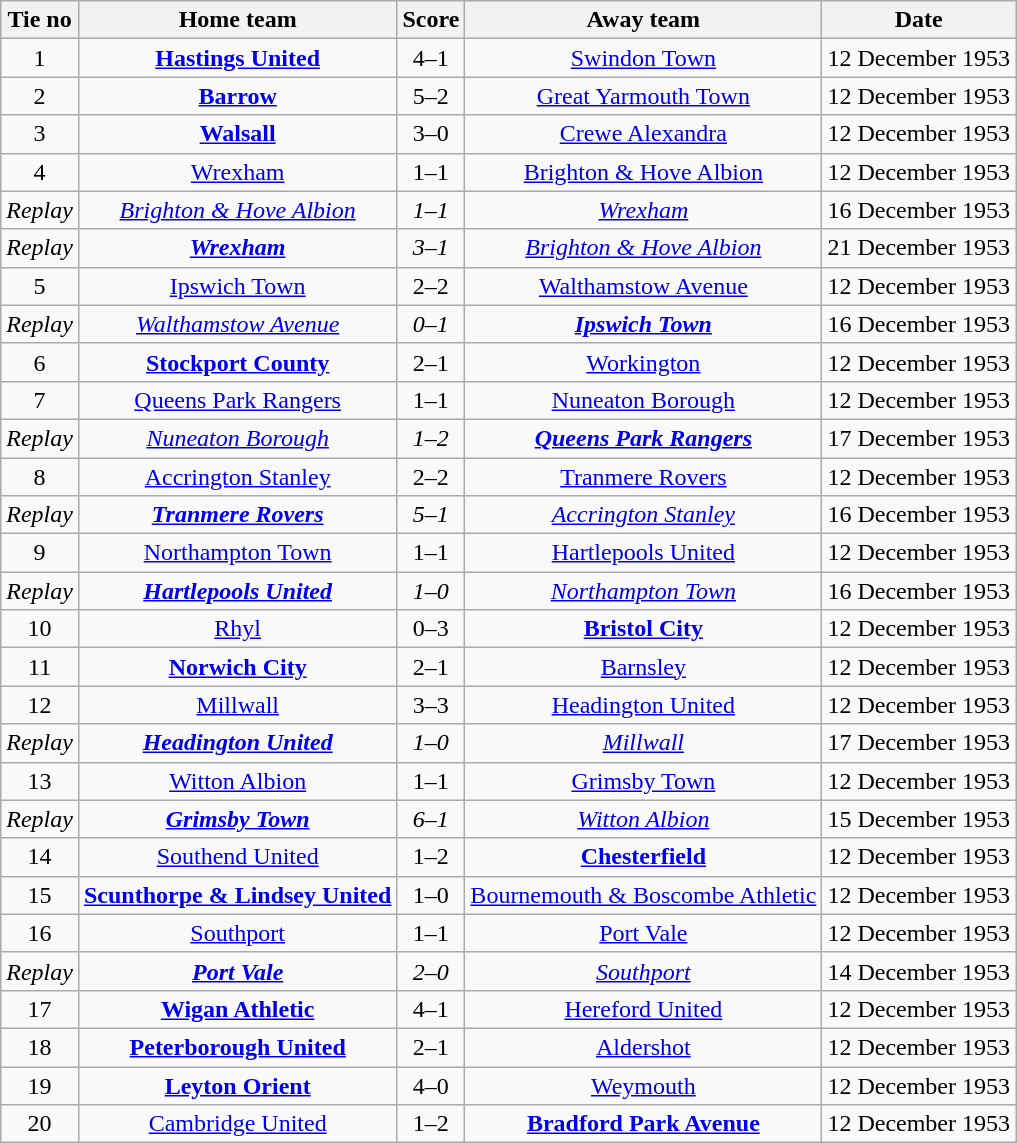<table class="wikitable" style="text-align: center">
<tr>
<th>Tie no</th>
<th>Home team</th>
<th>Score</th>
<th>Away team</th>
<th>Date</th>
</tr>
<tr>
<td>1</td>
<td><strong><a href='#'>Hastings United</a></strong></td>
<td>4–1</td>
<td><a href='#'>Swindon Town</a></td>
<td>12 December 1953</td>
</tr>
<tr>
<td>2</td>
<td><strong><a href='#'>Barrow</a></strong></td>
<td>5–2</td>
<td><a href='#'>Great Yarmouth Town</a></td>
<td>12 December 1953</td>
</tr>
<tr>
<td>3</td>
<td><strong><a href='#'>Walsall</a></strong></td>
<td>3–0</td>
<td><a href='#'>Crewe Alexandra</a></td>
<td>12 December 1953</td>
</tr>
<tr>
<td>4</td>
<td><a href='#'>Wrexham</a></td>
<td>1–1</td>
<td><a href='#'>Brighton & Hove Albion</a></td>
<td>12 December 1953</td>
</tr>
<tr>
<td><em>Replay</em></td>
<td><em><a href='#'>Brighton & Hove Albion</a></em></td>
<td><em>1–1</em></td>
<td><em><a href='#'>Wrexham</a></em></td>
<td>16 December 1953</td>
</tr>
<tr>
<td><em>Replay</em></td>
<td><strong><em><a href='#'>Wrexham</a></em></strong></td>
<td><em>3–1</em></td>
<td><em><a href='#'>Brighton & Hove Albion</a></em></td>
<td>21 December 1953</td>
</tr>
<tr>
<td>5</td>
<td><a href='#'>Ipswich Town</a></td>
<td>2–2</td>
<td><a href='#'>Walthamstow Avenue</a></td>
<td>12 December 1953</td>
</tr>
<tr>
<td><em>Replay</em></td>
<td><em><a href='#'>Walthamstow Avenue</a></em></td>
<td><em>0–1</em></td>
<td><strong><em><a href='#'>Ipswich Town</a></em></strong></td>
<td>16 December 1953</td>
</tr>
<tr>
<td>6</td>
<td><strong><a href='#'>Stockport County</a></strong></td>
<td>2–1</td>
<td><a href='#'>Workington</a></td>
<td>12 December 1953</td>
</tr>
<tr>
<td>7</td>
<td><a href='#'>Queens Park Rangers</a></td>
<td>1–1</td>
<td><a href='#'>Nuneaton Borough</a></td>
<td>12 December 1953</td>
</tr>
<tr>
<td><em>Replay</em></td>
<td><em><a href='#'>Nuneaton Borough</a></em></td>
<td><em>1–2</em></td>
<td><strong><em><a href='#'>Queens Park Rangers</a></em></strong></td>
<td>17 December 1953</td>
</tr>
<tr>
<td>8</td>
<td><a href='#'>Accrington Stanley</a></td>
<td>2–2</td>
<td><a href='#'>Tranmere Rovers</a></td>
<td>12 December 1953</td>
</tr>
<tr>
<td><em>Replay</em></td>
<td><strong><em><a href='#'>Tranmere Rovers</a></em></strong></td>
<td><em>5–1</em></td>
<td><em><a href='#'>Accrington Stanley</a></em></td>
<td>16 December 1953</td>
</tr>
<tr>
<td>9</td>
<td><a href='#'>Northampton Town</a></td>
<td>1–1</td>
<td><a href='#'>Hartlepools United</a></td>
<td>12 December 1953</td>
</tr>
<tr>
<td><em>Replay</em></td>
<td><strong><em><a href='#'>Hartlepools United</a></em></strong></td>
<td><em>1–0</em></td>
<td><em><a href='#'>Northampton Town</a></em></td>
<td>16 December 1953</td>
</tr>
<tr>
<td>10</td>
<td><a href='#'>Rhyl</a></td>
<td>0–3</td>
<td><strong><a href='#'>Bristol City</a></strong></td>
<td>12 December 1953</td>
</tr>
<tr>
<td>11</td>
<td><strong><a href='#'>Norwich City</a></strong></td>
<td>2–1</td>
<td><a href='#'>Barnsley</a></td>
<td>12 December 1953</td>
</tr>
<tr>
<td>12</td>
<td><a href='#'>Millwall</a></td>
<td>3–3</td>
<td><a href='#'>Headington United</a></td>
<td>12 December 1953</td>
</tr>
<tr>
<td><em>Replay</em></td>
<td><strong><em><a href='#'>Headington United</a></em></strong></td>
<td><em>1–0</em></td>
<td><em><a href='#'>Millwall</a></em></td>
<td>17 December 1953</td>
</tr>
<tr>
<td>13</td>
<td><a href='#'>Witton Albion</a></td>
<td>1–1</td>
<td><a href='#'>Grimsby Town</a></td>
<td>12 December 1953</td>
</tr>
<tr>
<td><em>Replay</em></td>
<td><strong><em><a href='#'>Grimsby Town</a></em></strong></td>
<td><em>6–1</em></td>
<td><em><a href='#'>Witton Albion</a></em></td>
<td>15 December 1953</td>
</tr>
<tr>
<td>14</td>
<td><a href='#'>Southend United</a></td>
<td>1–2</td>
<td><strong><a href='#'>Chesterfield</a></strong></td>
<td>12 December 1953</td>
</tr>
<tr>
<td>15</td>
<td><strong><a href='#'>Scunthorpe & Lindsey United</a></strong></td>
<td>1–0</td>
<td><a href='#'>Bournemouth & Boscombe Athletic</a></td>
<td>12 December 1953</td>
</tr>
<tr>
<td>16</td>
<td><a href='#'>Southport</a></td>
<td>1–1</td>
<td><a href='#'>Port Vale</a></td>
<td>12 December 1953</td>
</tr>
<tr>
<td><em>Replay</em></td>
<td><strong><em><a href='#'>Port Vale</a></em></strong></td>
<td><em>2–0</em></td>
<td><em><a href='#'>Southport</a></em></td>
<td>14 December 1953</td>
</tr>
<tr>
<td>17</td>
<td><strong><a href='#'>Wigan Athletic</a></strong></td>
<td>4–1</td>
<td><a href='#'>Hereford United</a></td>
<td>12 December 1953</td>
</tr>
<tr>
<td>18</td>
<td><strong><a href='#'>Peterborough United</a></strong></td>
<td>2–1</td>
<td><a href='#'>Aldershot</a></td>
<td>12 December 1953</td>
</tr>
<tr>
<td>19</td>
<td><strong><a href='#'>Leyton Orient</a></strong></td>
<td>4–0</td>
<td><a href='#'>Weymouth</a></td>
<td>12 December 1953</td>
</tr>
<tr>
<td>20</td>
<td><a href='#'>Cambridge United</a></td>
<td>1–2</td>
<td><strong><a href='#'>Bradford Park Avenue</a></strong></td>
<td>12 December 1953</td>
</tr>
</table>
